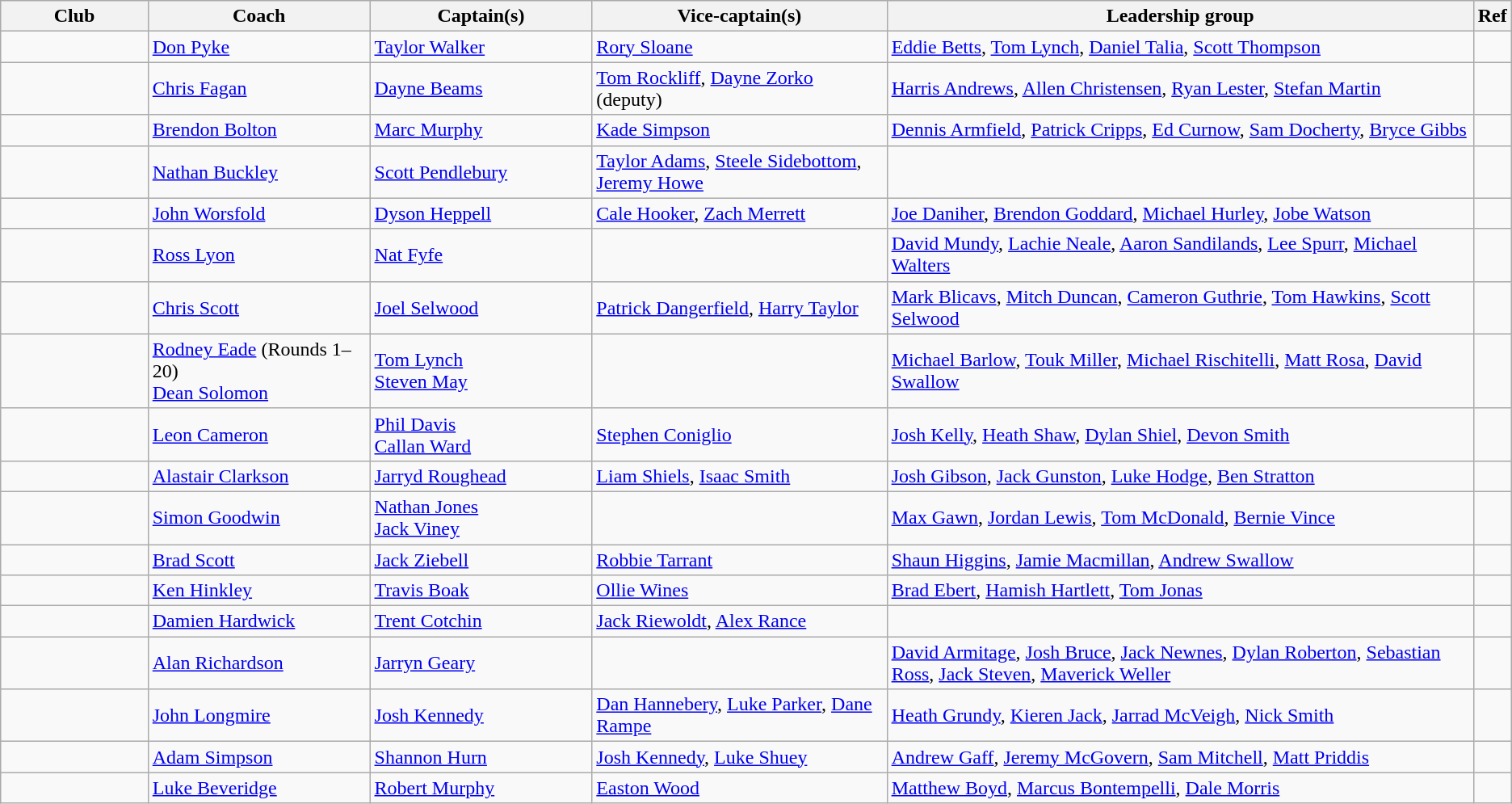<table class="wikitable" style="font-size:100%;">
<tr>
<th width=10%>Club</th>
<th width=15%>Coach</th>
<th width=15%>Captain(s)</th>
<th width=20%>Vice-captain(s)</th>
<th width=40%>Leadership group</th>
<th>Ref</th>
</tr>
<tr>
<td></td>
<td><a href='#'>Don Pyke</a></td>
<td><a href='#'>Taylor Walker</a></td>
<td><a href='#'>Rory Sloane</a></td>
<td><a href='#'>Eddie Betts</a>, <a href='#'>Tom Lynch</a>, <a href='#'>Daniel Talia</a>, <a href='#'>Scott Thompson</a></td>
<td></td>
</tr>
<tr>
<td></td>
<td><a href='#'>Chris Fagan</a></td>
<td><a href='#'>Dayne Beams</a></td>
<td><a href='#'>Tom Rockliff</a>, <a href='#'>Dayne Zorko</a> (deputy)</td>
<td><a href='#'>Harris Andrews</a>, <a href='#'>Allen Christensen</a>, <a href='#'>Ryan Lester</a>, <a href='#'>Stefan Martin</a></td>
<td></td>
</tr>
<tr>
<td></td>
<td><a href='#'>Brendon Bolton</a></td>
<td><a href='#'>Marc Murphy</a></td>
<td><a href='#'>Kade Simpson</a></td>
<td><a href='#'>Dennis Armfield</a>, <a href='#'>Patrick Cripps</a>, <a href='#'>Ed Curnow</a>, <a href='#'>Sam Docherty</a>, <a href='#'>Bryce Gibbs</a></td>
<td></td>
</tr>
<tr>
<td></td>
<td><a href='#'>Nathan Buckley</a></td>
<td><a href='#'>Scott Pendlebury</a></td>
<td><a href='#'>Taylor Adams</a>, <a href='#'>Steele Sidebottom</a>, <a href='#'>Jeremy Howe</a></td>
<td></td>
<td></td>
</tr>
<tr>
<td></td>
<td><a href='#'>John Worsfold</a></td>
<td><a href='#'>Dyson Heppell</a></td>
<td><a href='#'>Cale Hooker</a>, <a href='#'>Zach Merrett</a></td>
<td><a href='#'>Joe Daniher</a>, <a href='#'>Brendon Goddard</a>, <a href='#'>Michael Hurley</a>, <a href='#'>Jobe Watson</a></td>
<td></td>
</tr>
<tr>
<td></td>
<td><a href='#'>Ross Lyon</a></td>
<td><a href='#'>Nat Fyfe</a></td>
<td></td>
<td><a href='#'>David Mundy</a>, <a href='#'>Lachie Neale</a>, <a href='#'>Aaron Sandilands</a>, <a href='#'>Lee Spurr</a>, <a href='#'>Michael Walters</a></td>
<td></td>
</tr>
<tr>
<td></td>
<td><a href='#'>Chris Scott</a></td>
<td><a href='#'>Joel Selwood</a></td>
<td><a href='#'>Patrick Dangerfield</a>, <a href='#'>Harry Taylor</a></td>
<td><a href='#'>Mark Blicavs</a>, <a href='#'>Mitch Duncan</a>, <a href='#'>Cameron Guthrie</a>, <a href='#'>Tom Hawkins</a>, <a href='#'>Scott Selwood</a></td>
<td></td>
</tr>
<tr>
<td></td>
<td><a href='#'>Rodney Eade</a> (Rounds 1–20)<br><a href='#'>Dean Solomon</a> </td>
<td><a href='#'>Tom Lynch</a> <br><a href='#'>Steven May</a></td>
<td></td>
<td><a href='#'>Michael Barlow</a>, <a href='#'>Touk Miller</a>, <a href='#'>Michael Rischitelli</a>, <a href='#'>Matt Rosa</a>, <a href='#'>David Swallow</a></td>
<td></td>
</tr>
<tr>
<td></td>
<td><a href='#'>Leon Cameron</a></td>
<td><a href='#'>Phil Davis</a> <br><a href='#'>Callan Ward</a></td>
<td><a href='#'>Stephen Coniglio</a></td>
<td><a href='#'>Josh Kelly</a>, <a href='#'>Heath Shaw</a>, <a href='#'>Dylan Shiel</a>, <a href='#'>Devon Smith</a></td>
<td></td>
</tr>
<tr>
<td></td>
<td><a href='#'>Alastair Clarkson</a></td>
<td><a href='#'>Jarryd Roughead</a></td>
<td><a href='#'>Liam Shiels</a>, <a href='#'>Isaac Smith</a></td>
<td><a href='#'>Josh Gibson</a>, <a href='#'>Jack Gunston</a>, <a href='#'>Luke Hodge</a>, <a href='#'>Ben Stratton</a></td>
<td></td>
</tr>
<tr>
<td></td>
<td><a href='#'>Simon Goodwin</a></td>
<td><a href='#'>Nathan Jones</a><br><a href='#'>Jack Viney</a></td>
<td></td>
<td><a href='#'>Max Gawn</a>, <a href='#'>Jordan Lewis</a>, <a href='#'>Tom McDonald</a>, <a href='#'>Bernie Vince</a></td>
<td></td>
</tr>
<tr>
<td></td>
<td><a href='#'>Brad Scott</a></td>
<td><a href='#'>Jack Ziebell</a></td>
<td><a href='#'>Robbie Tarrant</a></td>
<td><a href='#'>Shaun Higgins</a>, <a href='#'>Jamie Macmillan</a>, <a href='#'>Andrew Swallow</a></td>
<td></td>
</tr>
<tr>
<td></td>
<td><a href='#'>Ken Hinkley</a></td>
<td><a href='#'>Travis Boak</a></td>
<td><a href='#'>Ollie Wines</a></td>
<td><a href='#'>Brad Ebert</a>, <a href='#'>Hamish Hartlett</a>, <a href='#'>Tom Jonas</a></td>
<td></td>
</tr>
<tr>
<td></td>
<td><a href='#'>Damien Hardwick</a></td>
<td><a href='#'>Trent Cotchin</a></td>
<td><a href='#'>Jack Riewoldt</a>, <a href='#'>Alex Rance</a></td>
<td></td>
<td></td>
</tr>
<tr>
<td></td>
<td><a href='#'>Alan Richardson</a></td>
<td><a href='#'>Jarryn Geary</a></td>
<td></td>
<td><a href='#'>David Armitage</a>, <a href='#'>Josh Bruce</a>, <a href='#'>Jack Newnes</a>, <a href='#'>Dylan Roberton</a>, <a href='#'>Sebastian Ross</a>, <a href='#'>Jack Steven</a>, <a href='#'>Maverick Weller</a></td>
<td></td>
</tr>
<tr>
<td></td>
<td><a href='#'>John Longmire</a></td>
<td><a href='#'>Josh Kennedy</a></td>
<td><a href='#'>Dan Hannebery</a>, <a href='#'>Luke Parker</a>, <a href='#'>Dane Rampe</a></td>
<td><a href='#'>Heath Grundy</a>, <a href='#'>Kieren Jack</a>, <a href='#'>Jarrad McVeigh</a>, <a href='#'>Nick Smith</a></td>
<td></td>
</tr>
<tr>
<td></td>
<td><a href='#'>Adam Simpson</a></td>
<td><a href='#'>Shannon Hurn</a></td>
<td><a href='#'>Josh Kennedy</a>, <a href='#'>Luke Shuey</a></td>
<td><a href='#'>Andrew Gaff</a>, <a href='#'>Jeremy McGovern</a>, <a href='#'>Sam Mitchell</a>, <a href='#'>Matt Priddis</a></td>
<td></td>
</tr>
<tr>
<td></td>
<td><a href='#'>Luke Beveridge</a></td>
<td><a href='#'>Robert Murphy</a></td>
<td><a href='#'>Easton Wood</a></td>
<td><a href='#'>Matthew Boyd</a>, <a href='#'>Marcus Bontempelli</a>, <a href='#'>Dale Morris</a></td>
<td></td>
</tr>
</table>
